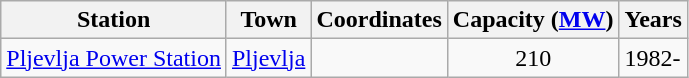<table class="wikitable sortable">
<tr>
<th>Station</th>
<th>Town</th>
<th>Coordinates</th>
<th>Capacity (<a href='#'>MW</a>)</th>
<th>Years</th>
</tr>
<tr>
<td><a href='#'>Pljevlja Power Station</a></td>
<td><a href='#'>Pljevlja</a></td>
<td></td>
<td style="text-align:center;">210</td>
<td>1982-</td>
</tr>
</table>
